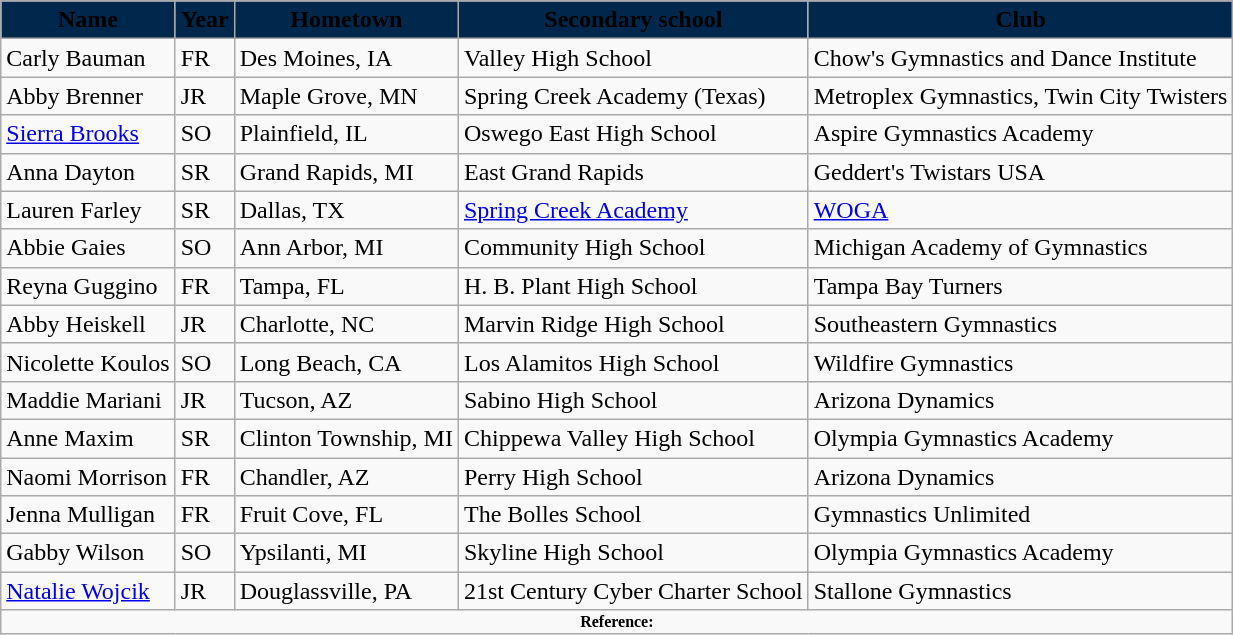<table class="wikitable">
<tr>
<td style="text-align:center; background:#00274C"><span><strong>Name</strong></span></td>
<td style="text-align:center; background:#00274C"><span><strong>Year</strong></span></td>
<td style="text-align:center; background:#00274C"><span><strong>Hometown</strong></span></td>
<td style="text-align:center; background:#00274C"><span><strong>Secondary school</strong></span></td>
<td style="text-align:center; background:#00274C"><span><strong>Club</strong></span></td>
</tr>
<tr>
<td>Carly Bauman</td>
<td>FR</td>
<td>Des Moines, IA</td>
<td>Valley High School</td>
<td>Chow's Gymnastics and Dance Institute</td>
</tr>
<tr>
<td>Abby Brenner</td>
<td>JR</td>
<td>Maple Grove, MN</td>
<td>Spring Creek Academy (Texas)</td>
<td>Metroplex Gymnastics, Twin City Twisters</td>
</tr>
<tr>
<td><a href='#'>Sierra Brooks</a></td>
<td>SO</td>
<td>Plainfield, IL</td>
<td>Oswego East High School</td>
<td>Aspire Gymnastics Academy</td>
</tr>
<tr>
<td>Anna Dayton</td>
<td>SR</td>
<td>Grand Rapids, MI</td>
<td>East Grand Rapids</td>
<td>Geddert's Twistars USA</td>
</tr>
<tr>
<td>Lauren Farley</td>
<td>SR</td>
<td>Dallas, TX</td>
<td><a href='#'>Spring Creek Academy</a></td>
<td><a href='#'>WOGA</a></td>
</tr>
<tr>
<td>Abbie Gaies</td>
<td>SO</td>
<td>Ann Arbor, MI</td>
<td>Community High School</td>
<td>Michigan Academy of Gymnastics</td>
</tr>
<tr>
<td>Reyna Guggino</td>
<td>FR</td>
<td>Tampa, FL</td>
<td>H. B. Plant High School</td>
<td>Tampa Bay Turners</td>
</tr>
<tr>
<td>Abby Heiskell</td>
<td>JR</td>
<td>Charlotte, NC</td>
<td>Marvin Ridge High School</td>
<td>Southeastern Gymnastics</td>
</tr>
<tr>
<td>Nicolette Koulos</td>
<td>SO</td>
<td>Long Beach, CA</td>
<td>Los Alamitos High School</td>
<td>Wildfire Gymnastics</td>
</tr>
<tr>
<td>Maddie Mariani</td>
<td>JR</td>
<td>Tucson, AZ</td>
<td>Sabino High School</td>
<td>Arizona Dynamics</td>
</tr>
<tr>
<td>Anne Maxim</td>
<td>SR</td>
<td>Clinton Township, MI</td>
<td>Chippewa Valley High School</td>
<td>Olympia Gymnastics Academy</td>
</tr>
<tr>
<td>Naomi Morrison</td>
<td>FR</td>
<td>Chandler, AZ</td>
<td>Perry High School</td>
<td>Arizona Dynamics</td>
</tr>
<tr>
<td>Jenna Mulligan</td>
<td>FR</td>
<td>Fruit Cove, FL</td>
<td>The Bolles School</td>
<td>Gymnastics Unlimited</td>
</tr>
<tr>
<td>Gabby Wilson</td>
<td>SO</td>
<td>Ypsilanti, MI</td>
<td>Skyline High School</td>
<td>Olympia Gymnastics Academy</td>
</tr>
<tr>
<td><a href='#'>Natalie Wojcik</a></td>
<td>JR</td>
<td>Douglassville, PA</td>
<td>21st Century Cyber Charter School</td>
<td>Stallone Gymnastics</td>
</tr>
<tr>
<td colspan="5" style="font-size:8pt; text-align:center;"><strong>Reference:</strong></td>
</tr>
</table>
